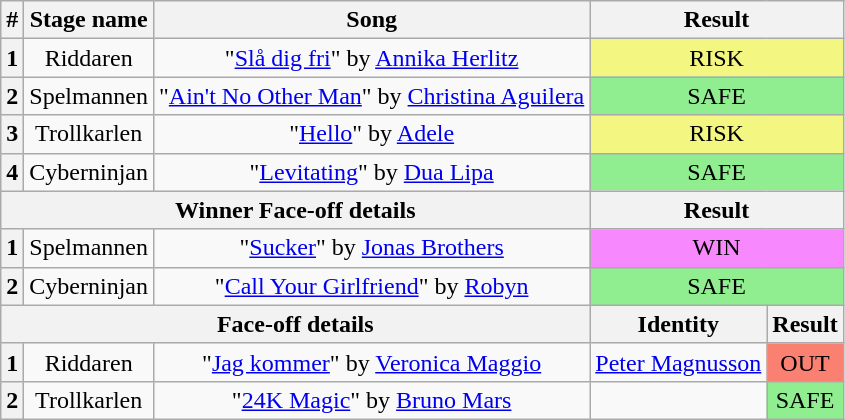<table class="wikitable plainrowheaders" style="text-align: center;">
<tr>
<th>#</th>
<th>Stage name</th>
<th>Song</th>
<th colspan=2>Result</th>
</tr>
<tr>
<th>1</th>
<td>Riddaren</td>
<td>"<a href='#'>Slå dig fri</a>" by <a href='#'>Annika Herlitz</a></td>
<td colspan=2 bgcolor=#F3F781>RISK</td>
</tr>
<tr>
<th>2</th>
<td>Spelmannen</td>
<td>"<a href='#'>Ain't No Other Man</a>" by <a href='#'>Christina Aguilera</a></td>
<td colspan=2 bgcolor=lightgreen>SAFE</td>
</tr>
<tr>
<th>3</th>
<td>Trollkarlen</td>
<td>"<a href='#'>Hello</a>" by <a href='#'>Adele</a></td>
<td colspan=2 bgcolor=#F3F781>RISK</td>
</tr>
<tr>
<th>4</th>
<td>Cyberninjan</td>
<td>"<a href='#'>Levitating</a>" by <a href='#'>Dua Lipa</a></td>
<td colspan=2 bgcolor=lightgreen>SAFE</td>
</tr>
<tr>
<th colspan="3">Winner Face-off details</th>
<th colspan=2>Result</th>
</tr>
<tr>
<th>1</th>
<td>Spelmannen</td>
<td>"<a href='#'>Sucker</a>" by <a href='#'>Jonas Brothers</a></td>
<td colspan="2" bgcolor="F888FD">WIN</td>
</tr>
<tr>
<th>2</th>
<td>Cyberninjan</td>
<td>"<a href='#'>Call Your Girlfriend</a>" by <a href='#'>Robyn</a></td>
<td colspan="2" bgcolor=lightgreen>SAFE</td>
</tr>
<tr>
<th colspan="3">Face-off details</th>
<th>Identity</th>
<th>Result</th>
</tr>
<tr>
<th>1</th>
<td>Riddaren</td>
<td>"<a href='#'>Jag kommer</a>" by <a href='#'>Veronica Maggio</a></td>
<td><a href='#'>Peter Magnusson</a></td>
<td bgcolor=salmon>OUT</td>
</tr>
<tr>
<th>2</th>
<td>Trollkarlen</td>
<td>"<a href='#'>24K Magic</a>" by <a href='#'>Bruno Mars</a></td>
<td></td>
<td bgcolor=lightgreen>SAFE</td>
</tr>
</table>
